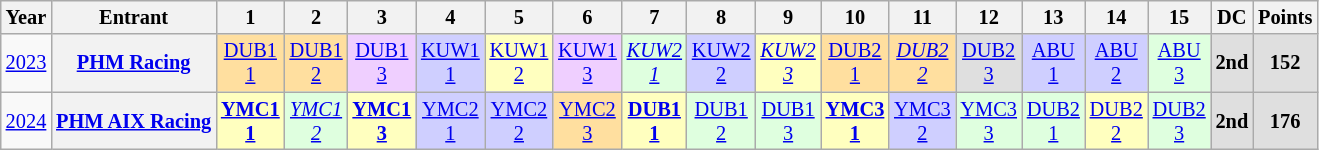<table class="wikitable" style="text-align:center; font-size:85%">
<tr>
<th>Year</th>
<th>Entrant</th>
<th>1</th>
<th>2</th>
<th>3</th>
<th>4</th>
<th>5</th>
<th>6</th>
<th>7</th>
<th>8</th>
<th>9</th>
<th>10</th>
<th>11</th>
<th>12</th>
<th>13</th>
<th>14</th>
<th>15</th>
<th>DC</th>
<th>Points</th>
</tr>
<tr>
<td><a href='#'>2023</a></td>
<th nowrap><a href='#'>PHM Racing</a></th>
<td style="background:#FFDF9F;"><a href='#'>DUB1<br>1</a><br></td>
<td style="background:#FFDF9F;"><a href='#'>DUB1<br>2</a><br></td>
<td style="background:#EFCFFF;"><a href='#'>DUB1<br>3</a><br></td>
<td style="background:#CFCFFF;"><a href='#'>KUW1<br>1</a><br></td>
<td style="background:#FFFFBF;"><a href='#'>KUW1<br>2</a><br></td>
<td style="background:#EFCFFF;"><a href='#'>KUW1<br>3</a><br></td>
<td style="background:#DFFFDF;"><em><a href='#'>KUW2<br>1</a></em><br></td>
<td style="background:#CFCFFF;"><a href='#'>KUW2<br>2</a><br></td>
<td style="background:#FFFFBF;"><em><a href='#'>KUW2<br>3</a></em><br></td>
<td style="background:#FFDF9F;"><a href='#'>DUB2<br>1</a><br></td>
<td style="background:#FFDF9F;"><em><a href='#'>DUB2<br>2</a></em><br></td>
<td style="background:#DFDFDF;"><a href='#'>DUB2<br>3</a><br></td>
<td style="background:#CFCFFF;"><a href='#'>ABU<br>1</a><br></td>
<td style="background:#CFCFFF;"><a href='#'>ABU<br>2</a><br></td>
<td style="background:#DFFFDF;"><a href='#'>ABU<br>3</a><br></td>
<th style="background:#DFDFDF;">2nd</th>
<th style="background:#DFDFDF;">152</th>
</tr>
<tr>
<td><a href='#'>2024</a></td>
<th nowrap><a href='#'>PHM AIX Racing</a></th>
<td style="background:#FFFFBF;"><strong><a href='#'>YMC1<br>1</a></strong><br></td>
<td style="background:#DFFFDF;"><em><a href='#'>YMC1<br>2</a></em><br></td>
<td style="background:#FFFFBF;"><strong><a href='#'>YMC1<br>3</a></strong><br></td>
<td style="background:#CFCFFF;"><a href='#'>YMC2<br>1</a><br></td>
<td style="background:#CFCFFF;"><a href='#'>YMC2<br>2</a><br></td>
<td style="background:#FFDF9F;"><a href='#'>YMC2<br>3</a><br></td>
<td style="background:#FFFFBF;"><strong><a href='#'>DUB1<br>1</a></strong><br></td>
<td style="background:#DFFFDF;"><a href='#'>DUB1<br>2</a><br></td>
<td style="background:#DFFFDF;"><a href='#'>DUB1<br>3</a><br></td>
<td style="background:#FFFFBF;"><strong><a href='#'>YMC3<br>1</a></strong><br></td>
<td style="background:#CFCFFF;"><a href='#'>YMC3<br>2</a><br></td>
<td style="background:#DFFFDF;"><a href='#'>YMC3<br>3</a><br></td>
<td style="background:#DFFFDF;"><a href='#'>DUB2<br>1</a><br></td>
<td style="background:#FFFFBF;"><a href='#'>DUB2<br>2</a><br></td>
<td style="background:#DFFFDF;"><a href='#'>DUB2<br>3</a><br></td>
<th style="background:#DFDFDF;">2nd</th>
<th style="background:#DFDFDF;">176</th>
</tr>
</table>
